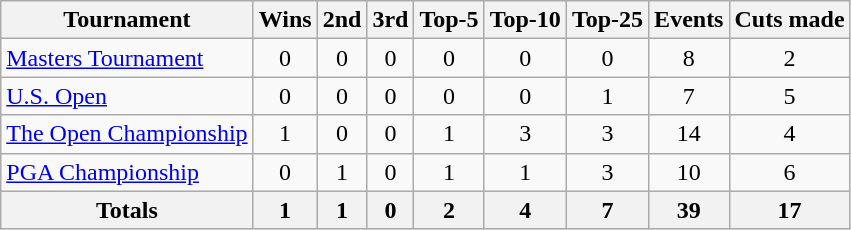<table class=wikitable style=text-align:center>
<tr>
<th>Tournament</th>
<th>Wins</th>
<th>2nd</th>
<th>3rd</th>
<th>Top-5</th>
<th>Top-10</th>
<th>Top-25</th>
<th>Events</th>
<th>Cuts made</th>
</tr>
<tr>
<td align=left><a href='#'>Masters Tournament</a></td>
<td>0</td>
<td>0</td>
<td>0</td>
<td>0</td>
<td>0</td>
<td>0</td>
<td>8</td>
<td>2</td>
</tr>
<tr>
<td align=left><a href='#'>U.S. Open</a></td>
<td>0</td>
<td>0</td>
<td>0</td>
<td>0</td>
<td>0</td>
<td>1</td>
<td>7</td>
<td>5</td>
</tr>
<tr>
<td align=left><a href='#'>The Open Championship</a></td>
<td>1</td>
<td>0</td>
<td>0</td>
<td>1</td>
<td>3</td>
<td>3</td>
<td>14</td>
<td>4</td>
</tr>
<tr>
<td align=left><a href='#'>PGA Championship</a></td>
<td>0</td>
<td>1</td>
<td>0</td>
<td>1</td>
<td>1</td>
<td>3</td>
<td>10</td>
<td>6</td>
</tr>
<tr>
<th>Totals</th>
<th>1</th>
<th>1</th>
<th>0</th>
<th>2</th>
<th>4</th>
<th>7</th>
<th>39</th>
<th>17</th>
</tr>
</table>
